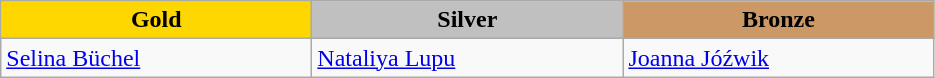<table class="wikitable" style="text-align:left">
<tr align="center">
<td width=200 bgcolor=gold><strong>Gold</strong></td>
<td width=200 bgcolor=silver><strong>Silver</strong></td>
<td width=200 bgcolor=CC9966><strong>Bronze</strong></td>
</tr>
<tr>
<td><a href='#'>Selina Büchel</a><br><em></em></td>
<td><a href='#'>Nataliya Lupu</a><br><em></em></td>
<td><a href='#'>Joanna Jóźwik</a><br><em></em></td>
</tr>
</table>
